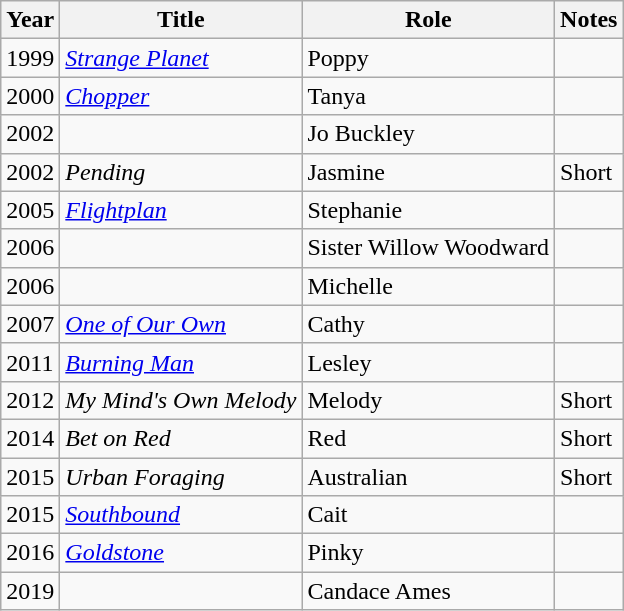<table class="wikitable sortable">
<tr>
<th>Year</th>
<th>Title</th>
<th>Role</th>
<th class="unsortable">Notes</th>
</tr>
<tr>
<td>1999</td>
<td><em><a href='#'>Strange Planet</a></em></td>
<td>Poppy</td>
<td></td>
</tr>
<tr>
<td>2000</td>
<td><em><a href='#'>Chopper</a></em></td>
<td>Tanya</td>
<td></td>
</tr>
<tr>
<td>2002</td>
<td><em></em></td>
<td>Jo Buckley</td>
<td></td>
</tr>
<tr>
<td>2002</td>
<td><em>Pending</em></td>
<td>Jasmine</td>
<td>Short</td>
</tr>
<tr>
<td>2005</td>
<td><em><a href='#'>Flightplan</a></em></td>
<td>Stephanie</td>
<td></td>
</tr>
<tr>
<td>2006</td>
<td><em></em></td>
<td>Sister Willow Woodward</td>
<td></td>
</tr>
<tr>
<td>2006</td>
<td><em></em></td>
<td>Michelle</td>
<td></td>
</tr>
<tr>
<td>2007</td>
<td><em><a href='#'>One of Our Own</a></em></td>
<td>Cathy</td>
<td></td>
</tr>
<tr>
<td>2011</td>
<td><em><a href='#'>Burning Man</a></em></td>
<td>Lesley</td>
<td></td>
</tr>
<tr>
<td>2012</td>
<td><em>My Mind's Own Melody</em></td>
<td>Melody</td>
<td>Short</td>
</tr>
<tr>
<td>2014</td>
<td><em>Bet on Red</em></td>
<td>Red</td>
<td>Short</td>
</tr>
<tr>
<td>2015</td>
<td><em>Urban Foraging</em></td>
<td>Australian</td>
<td>Short</td>
</tr>
<tr>
<td>2015</td>
<td><em><a href='#'>Southbound</a></em></td>
<td>Cait</td>
<td></td>
</tr>
<tr>
<td>2016</td>
<td><em><a href='#'>Goldstone</a></em></td>
<td>Pinky</td>
<td></td>
</tr>
<tr>
<td>2019</td>
<td><em></em></td>
<td>Candace Ames</td>
<td></td>
</tr>
</table>
